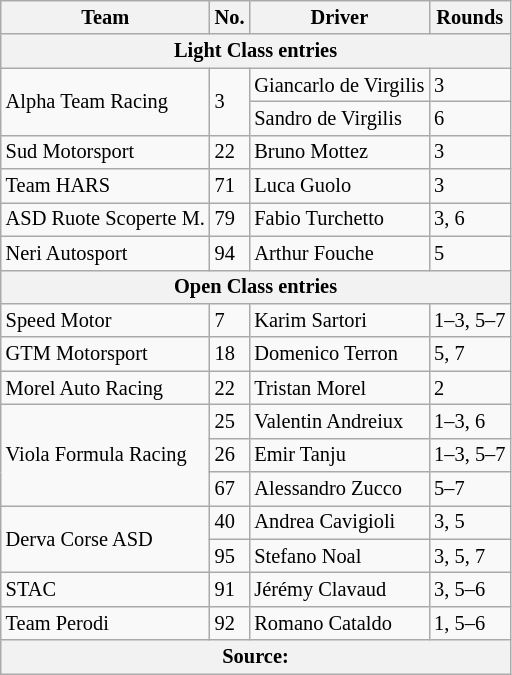<table class="wikitable" style="font-size:85%">
<tr>
<th>Team</th>
<th>No.</th>
<th>Driver</th>
<th>Rounds</th>
</tr>
<tr>
<th colspan="4">Light Class entries</th>
</tr>
<tr>
<td rowspan="2"> Alpha Team Racing</td>
<td rowspan="2">3</td>
<td> Giancarlo de Virgilis</td>
<td>3</td>
</tr>
<tr>
<td> Sandro de Virgilis</td>
<td>6</td>
</tr>
<tr>
<td> Sud Motorsport</td>
<td>22</td>
<td> Bruno Mottez</td>
<td>3</td>
</tr>
<tr>
<td> Team HARS</td>
<td>71</td>
<td> Luca Guolo</td>
<td>3</td>
</tr>
<tr>
<td> ASD Ruote Scoperte M.</td>
<td>79</td>
<td> Fabio Turchetto</td>
<td>3, 6</td>
</tr>
<tr>
<td> Neri Autosport</td>
<td>94</td>
<td> Arthur Fouche</td>
<td>5</td>
</tr>
<tr>
<th colspan="4">Open Class entries</th>
</tr>
<tr>
<td> Speed Motor</td>
<td>7</td>
<td> Karim Sartori</td>
<td>1–3, 5–7</td>
</tr>
<tr>
<td> GTM Motorsport</td>
<td>18</td>
<td> Domenico Terron</td>
<td>5, 7</td>
</tr>
<tr>
<td> Morel Auto Racing</td>
<td>22</td>
<td> Tristan Morel</td>
<td>2</td>
</tr>
<tr>
<td rowspan="3"> Viola Formula Racing</td>
<td>25</td>
<td> Valentin Andreiux</td>
<td>1–3, 6</td>
</tr>
<tr>
<td>26</td>
<td> Emir Tanju</td>
<td>1–3, 5–7</td>
</tr>
<tr>
<td>67</td>
<td> Alessandro Zucco</td>
<td>5–7</td>
</tr>
<tr>
<td rowspan="2"> Derva Corse ASD</td>
<td>40</td>
<td> Andrea Cavigioli</td>
<td>3, 5</td>
</tr>
<tr>
<td>95</td>
<td> Stefano Noal</td>
<td>3, 5, 7</td>
</tr>
<tr>
<td> STAC</td>
<td>91</td>
<td> Jérémy Clavaud</td>
<td>3, 5–6</td>
</tr>
<tr>
<td> Team Perodi</td>
<td>92</td>
<td> Romano Cataldo</td>
<td>1, 5–6</td>
</tr>
<tr>
<th colspan="4">Source: </th>
</tr>
</table>
